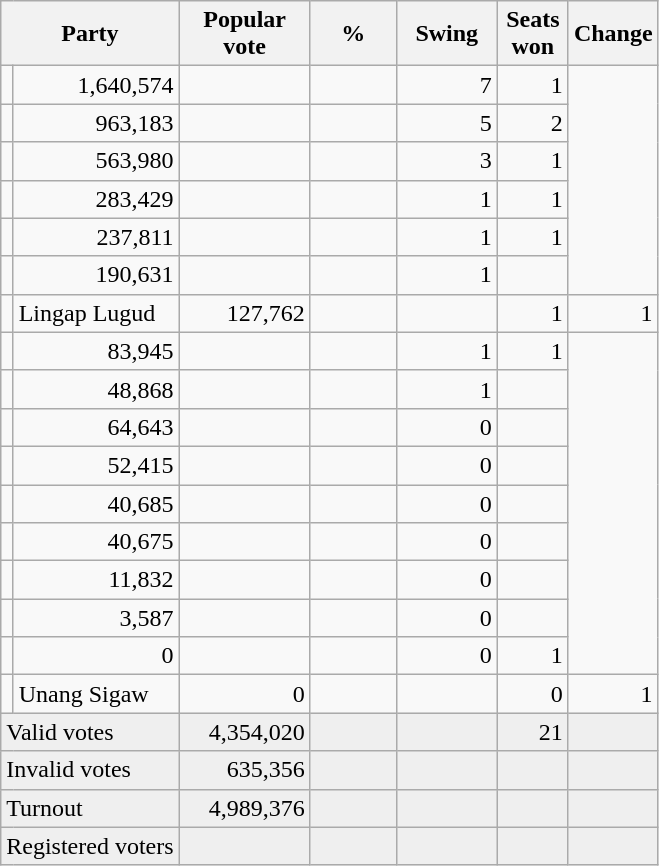<table class=wikitable style="text-align:right">
<tr>
<th colspan=2>Party</th>
<th width=80px>Popular vote</th>
<th width=50px>%</th>
<th width=60px>Swing</th>
<th width=40px>Seats<br>won</th>
<th width=45px>Change</th>
</tr>
<tr>
<td></td>
<td>1,640,574</td>
<td></td>
<td></td>
<td>7</td>
<td> 1</td>
</tr>
<tr>
<td></td>
<td>963,183</td>
<td></td>
<td></td>
<td>5</td>
<td> 2</td>
</tr>
<tr>
<td></td>
<td>563,980</td>
<td></td>
<td></td>
<td>3</td>
<td> 1</td>
</tr>
<tr>
<td></td>
<td>283,429</td>
<td></td>
<td></td>
<td>1</td>
<td> 1</td>
</tr>
<tr>
<td></td>
<td>237,811</td>
<td></td>
<td></td>
<td>1</td>
<td> 1</td>
</tr>
<tr>
<td></td>
<td>190,631</td>
<td></td>
<td></td>
<td>1</td>
<td></td>
</tr>
<tr>
<td></td>
<td align=left>Lingap Lugud</td>
<td>127,762</td>
<td></td>
<td></td>
<td>1</td>
<td> 1</td>
</tr>
<tr>
<td></td>
<td>83,945</td>
<td></td>
<td></td>
<td>1</td>
<td> 1</td>
</tr>
<tr>
<td></td>
<td>48,868</td>
<td></td>
<td></td>
<td>1</td>
<td></td>
</tr>
<tr>
<td></td>
<td>64,643</td>
<td></td>
<td></td>
<td>0</td>
<td></td>
</tr>
<tr>
<td></td>
<td>52,415</td>
<td></td>
<td></td>
<td>0</td>
<td></td>
</tr>
<tr>
<td></td>
<td>40,685</td>
<td></td>
<td></td>
<td>0</td>
<td></td>
</tr>
<tr>
<td></td>
<td>40,675</td>
<td></td>
<td></td>
<td>0</td>
<td></td>
</tr>
<tr>
<td></td>
<td>11,832</td>
<td></td>
<td></td>
<td>0</td>
<td></td>
</tr>
<tr>
<td></td>
<td>3,587</td>
<td></td>
<td></td>
<td>0</td>
<td></td>
</tr>
<tr>
<td></td>
<td>0</td>
<td></td>
<td></td>
<td>0</td>
<td> 1</td>
</tr>
<tr>
<td></td>
<td align=left>Unang Sigaw</td>
<td>0</td>
<td></td>
<td></td>
<td>0</td>
<td> 1</td>
</tr>
<tr bgcolor=#efefef>
<td align=left colspan=2>Valid votes</td>
<td>4,354,020</td>
<td></td>
<td></td>
<td>21</td>
<td></td>
</tr>
<tr bgcolor=#efefef>
<td align=left colspan=2>Invalid votes</td>
<td>635,356</td>
<td></td>
<td></td>
<td></td>
<td></td>
</tr>
<tr bgcolor=#efefef>
<td align=left colspan=2>Turnout</td>
<td>4,989,376</td>
<td></td>
<td></td>
<td></td>
<td></td>
</tr>
<tr bgcolor=#efefef>
<td align=left colspan=2>Registered voters</td>
<td></td>
<td></td>
<td></td>
<td></td>
<td></td>
</tr>
</table>
